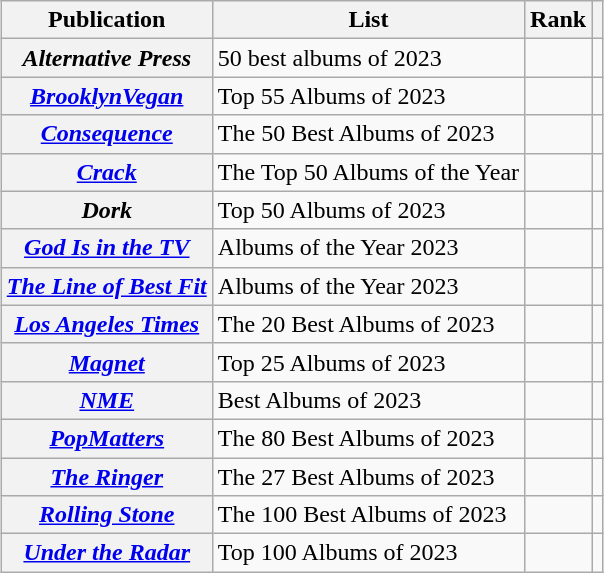<table class="wikitable sortable plainrowheaders" style="margin-left: auto; margin-right: auto; border: none;">
<tr>
<th scope="col">Publication</th>
<th scope="col" class="unsortable">List</th>
<th scope="col" data-sort-type="number">Rank</th>
<th scope="col" class="unsortable"></th>
</tr>
<tr>
<th scope="row"><em>Alternative Press</em></th>
<td>50 best albums of 2023</td>
<td></td>
<td></td>
</tr>
<tr>
<th scope="row"><em><a href='#'>BrooklynVegan</a></em></th>
<td>Top 55 Albums of 2023</td>
<td></td>
<td></td>
</tr>
<tr>
<th scope="row"><em><a href='#'>Consequence</a></em></th>
<td>The 50 Best Albums of 2023</td>
<td></td>
<td></td>
</tr>
<tr>
<th scope="row"><em><a href='#'>Crack</a></em></th>
<td>The Top 50 Albums of the Year</td>
<td></td>
<td></td>
</tr>
<tr>
<th scope="row"><em>Dork</em></th>
<td>Top 50 Albums of 2023</td>
<td></td>
<td></td>
</tr>
<tr>
<th scope="row"><em><a href='#'>God Is in the TV</a></em></th>
<td>Albums of the Year 2023</td>
<td></td>
<td></td>
</tr>
<tr>
<th scope="row"><em><a href='#'>The Line of Best Fit</a></em></th>
<td>Albums of the Year 2023</td>
<td></td>
<td></td>
</tr>
<tr>
<th scope="row"><em><a href='#'>Los Angeles Times</a></em></th>
<td>The 20 Best Albums of 2023</td>
<td></td>
<td></td>
</tr>
<tr>
<th scope="row"><em><a href='#'>Magnet</a></em></th>
<td>Top 25 Albums of 2023</td>
<td></td>
<td></td>
</tr>
<tr>
<th scope="row"><em><a href='#'>NME</a></em></th>
<td>Best Albums of 2023</td>
<td></td>
<td></td>
</tr>
<tr>
<th scope="row"><em><a href='#'>PopMatters</a></em></th>
<td>The 80 Best Albums of 2023</td>
<td></td>
<td></td>
</tr>
<tr>
<th scope="row"><em><a href='#'>The Ringer</a></em></th>
<td>The 27 Best Albums of 2023</td>
<td></td>
<td></td>
</tr>
<tr>
<th scope="row"><em><a href='#'>Rolling Stone</a></em></th>
<td>The 100 Best Albums of 2023</td>
<td></td>
<td></td>
</tr>
<tr>
<th scope="row"><em><a href='#'>Under the Radar</a></em></th>
<td>Top 100 Albums of 2023</td>
<td></td>
<td></td>
</tr>
</table>
